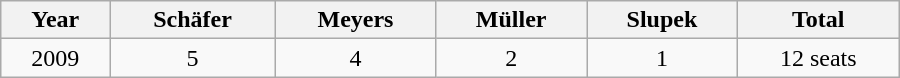<table class="wikitable" width="600">
<tr>
<th>Year</th>
<th>Schäfer</th>
<th>Meyers</th>
<th>Müller</th>
<th>Slupek</th>
<th>Total</th>
</tr>
<tr align="center">
<td>2009</td>
<td>5</td>
<td>4</td>
<td>2</td>
<td>1</td>
<td>12 seats</td>
</tr>
</table>
